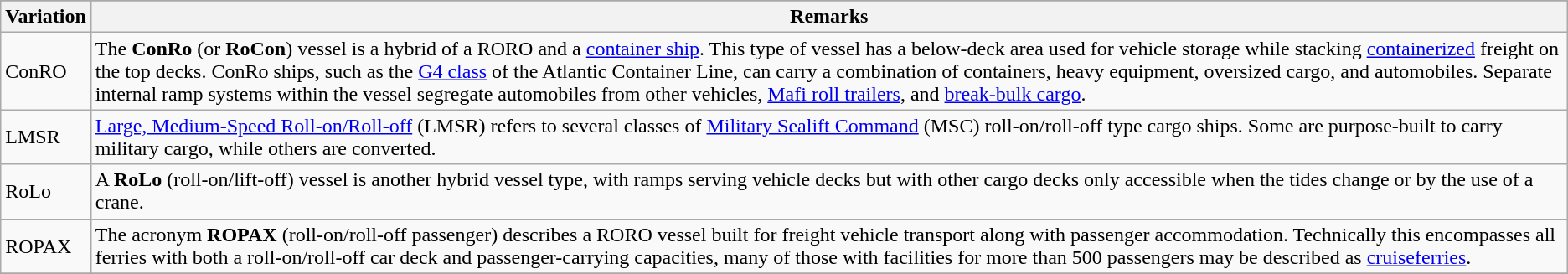<table class="wikitable sortable">
<tr>
</tr>
<tr>
<th>Variation</th>
<th>Remarks</th>
</tr>
<tr>
<td>ConRO</td>
<td>The <strong>ConRo</strong> (or <strong>RoCon</strong>) vessel is a hybrid of a RORO and a <a href='#'>container ship</a>. This type of vessel has a below-deck area used for vehicle storage while stacking  <a href='#'>containerized</a> freight on the top decks. ConRo ships, such as the <a href='#'>G4 class</a> of the Atlantic Container Line, can carry a combination of containers, heavy equipment, oversized cargo, and automobiles. Separate internal ramp systems within the vessel segregate automobiles from other vehicles, <a href='#'>Mafi roll trailers</a>, and <a href='#'>break-bulk cargo</a>.</td>
</tr>
<tr>
<td>LMSR</td>
<td><a href='#'>Large, Medium-Speed Roll-on/Roll-off</a> (LMSR) refers to several classes of <a href='#'>Military Sealift Command</a> (MSC) roll-on/roll-off type cargo ships. Some are purpose-built to carry military cargo, while others are converted.</td>
</tr>
<tr>
<td>RoLo</td>
<td>A <strong>RoLo</strong> (roll-on/lift-off) vessel is another hybrid vessel type, with ramps serving vehicle decks but with other cargo decks only accessible when the tides change or by the use of a crane.</td>
</tr>
<tr>
<td>ROPAX</td>
<td>The acronym <strong>ROPAX</strong> (roll-on/roll-off passenger) describes a RORO vessel built for freight vehicle transport along with passenger accommodation. Technically this encompasses all ferries with both a roll-on/roll-off car deck and passenger-carrying capacities, many of those with facilities for more than 500 passengers may be described as <a href='#'>cruiseferries</a>.</td>
</tr>
<tr>
</tr>
</table>
